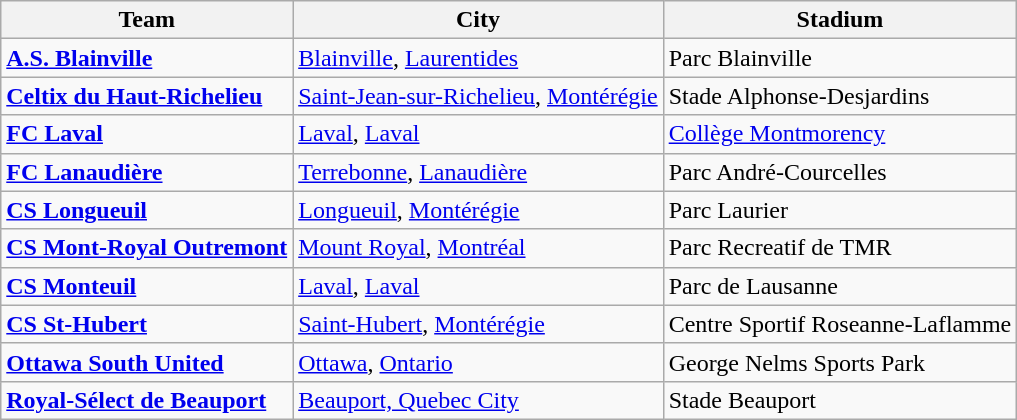<table class="wikitable" style="text-align:left">
<tr>
<th>Team</th>
<th>City</th>
<th>Stadium</th>
</tr>
<tr>
<td><strong><a href='#'>A.S. Blainville</a></strong></td>
<td><a href='#'>Blainville</a>, <a href='#'>Laurentides</a></td>
<td>Parc Blainville</td>
</tr>
<tr>
<td><strong><a href='#'>Celtix du Haut-Richelieu</a></strong></td>
<td><a href='#'>Saint-Jean-sur-Richelieu</a>, <a href='#'>Montérégie</a></td>
<td>Stade Alphonse-Desjardins</td>
</tr>
<tr>
<td><strong><a href='#'>FC Laval</a></strong></td>
<td><a href='#'>Laval</a>, <a href='#'>Laval</a></td>
<td><a href='#'>Collège Montmorency</a></td>
</tr>
<tr>
<td><strong><a href='#'>FC Lanaudière</a></strong></td>
<td><a href='#'>Terrebonne</a>, <a href='#'>Lanaudière</a></td>
<td>Parc André-Courcelles</td>
</tr>
<tr>
<td><strong><a href='#'>CS Longueuil</a></strong></td>
<td><a href='#'>Longueuil</a>, <a href='#'>Montérégie</a></td>
<td>Parc Laurier</td>
</tr>
<tr>
<td><strong><a href='#'>CS Mont-Royal Outremont</a></strong></td>
<td><a href='#'>Mount Royal</a>, <a href='#'>Montréal</a></td>
<td>Parc Recreatif de TMR</td>
</tr>
<tr>
<td><strong><a href='#'>CS Monteuil</a></strong></td>
<td><a href='#'>Laval</a>, <a href='#'>Laval</a></td>
<td>Parc de Lausanne</td>
</tr>
<tr>
<td><strong><a href='#'>CS St-Hubert</a></strong></td>
<td><a href='#'>Saint-Hubert</a>,  <a href='#'>Montérégie</a></td>
<td>Centre Sportif Roseanne-Laflamme</td>
</tr>
<tr>
<td><strong><a href='#'>Ottawa South United</a></strong></td>
<td><a href='#'>Ottawa</a>, <a href='#'>Ontario</a></td>
<td>George Nelms Sports Park</td>
</tr>
<tr>
<td><strong><a href='#'>Royal-Sélect de Beauport</a></strong></td>
<td><a href='#'>Beauport, Quebec City</a></td>
<td>Stade Beauport</td>
</tr>
</table>
